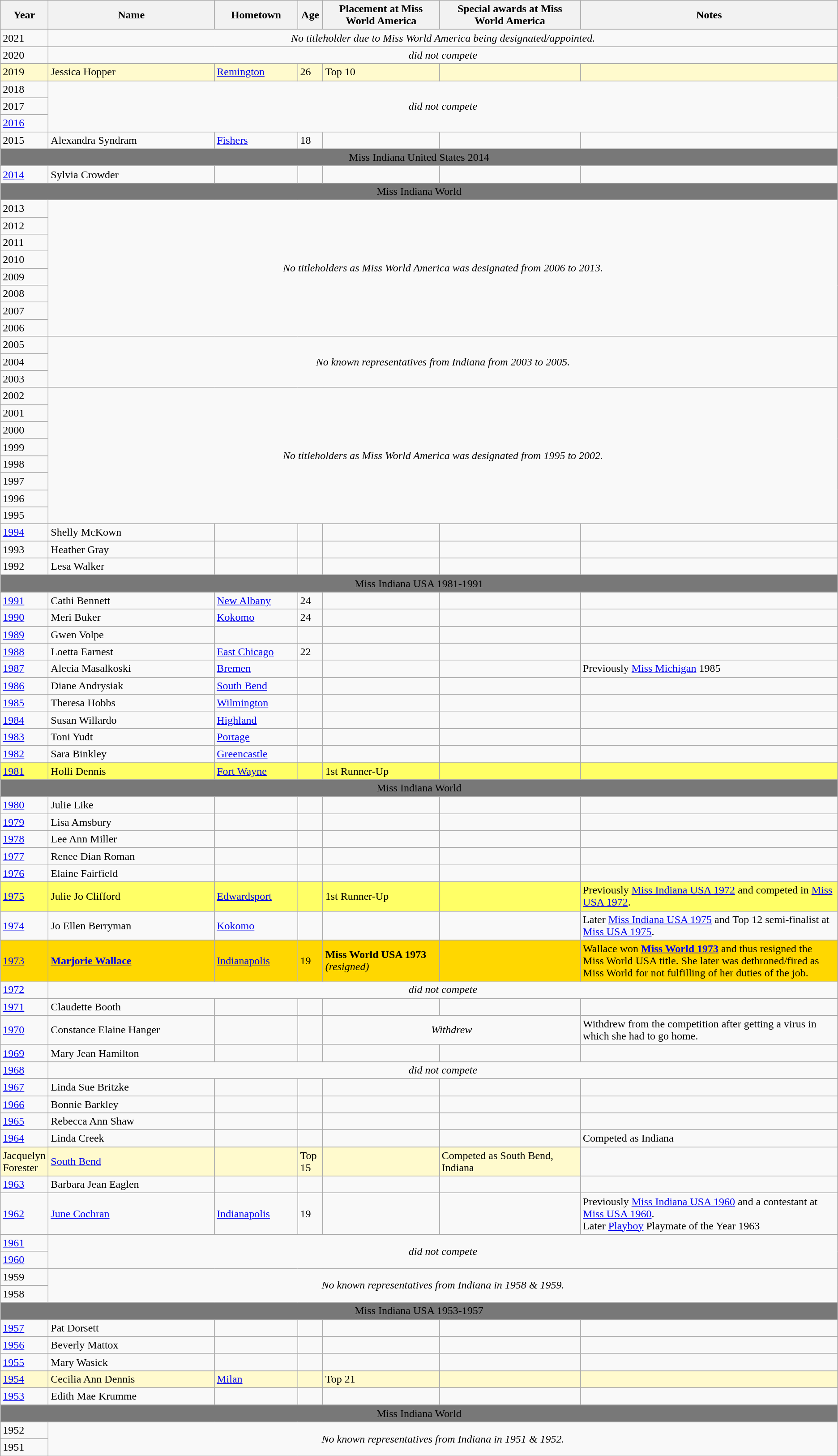<table class="wikitable">
<tr>
<th width=5%>Year</th>
<th width=20%>Name</th>
<th width=10%>Hometown</th>
<th width=3%>Age<br></th>
<th width=14%>Placement at Miss World America</th>
<th width=17%>Special awards at Miss World America</th>
<th width=31%>Notes</th>
</tr>
<tr>
<td>2021</td>
<td colspan=6 align=center><em>No titleholder due to Miss World America being designated/appointed.</em></td>
</tr>
<tr>
<td>2020</td>
<td colspan=6 align=center><em>did not compete</em></td>
</tr>
<tr>
</tr>
<tr style="background-color:#FFFACD;">
<td>2019</td>
<td>Jessica Hopper</td>
<td><a href='#'>Remington</a></td>
<td>26</td>
<td>Top 10</td>
<td></td>
<td></td>
</tr>
<tr>
<td>2018</td>
<td rowspan=3 colspan=6 align=center><em>did not compete</em></td>
</tr>
<tr>
<td>2017</td>
</tr>
<tr>
<td><a href='#'>2016</a></td>
</tr>
<tr>
<td>2015</td>
<td>Alexandra Syndram</td>
<td><a href='#'>Fishers</a></td>
<td>18</td>
<td></td>
<td></td>
<td></td>
</tr>
<tr bgcolor="#787878" align="center">
<td colspan="7"><span>Miss Indiana United States 2014</span></td>
</tr>
<tr>
<td><a href='#'>2014</a></td>
<td>Sylvia Crowder</td>
<td></td>
<td></td>
<td></td>
<td></td>
<td></td>
</tr>
<tr bgcolor="#787878" align="center">
<td colspan="7"><span>Miss Indiana World</span></td>
</tr>
<tr>
<td>2013</td>
<td rowspan=8 colspan=6 align=center><em>No titleholders as Miss World America was designated from 2006 to 2013.</em></td>
</tr>
<tr>
<td>2012</td>
</tr>
<tr>
<td>2011</td>
</tr>
<tr>
<td>2010</td>
</tr>
<tr>
<td>2009</td>
</tr>
<tr>
<td>2008</td>
</tr>
<tr>
<td>2007</td>
</tr>
<tr>
<td>2006</td>
</tr>
<tr>
<td>2005</td>
<td rowspan=3 colspan=6 align=center><em>No known representatives from Indiana from 2003 to 2005.</em></td>
</tr>
<tr>
<td>2004</td>
</tr>
<tr>
<td>2003</td>
</tr>
<tr>
<td>2002</td>
<td rowspan=8 colspan=6 align=center><em>No titleholders as Miss World America was designated from 1995 to 2002.</em></td>
</tr>
<tr>
<td>2001</td>
</tr>
<tr>
<td>2000</td>
</tr>
<tr>
<td>1999</td>
</tr>
<tr>
<td>1998</td>
</tr>
<tr>
<td>1997</td>
</tr>
<tr>
<td>1996</td>
</tr>
<tr>
<td>1995</td>
</tr>
<tr>
<td><a href='#'>1994</a></td>
<td>Shelly McKown</td>
<td></td>
<td></td>
<td></td>
<td></td>
<td></td>
</tr>
<tr>
<td>1993</td>
<td>Heather Gray</td>
<td></td>
<td></td>
<td></td>
<td></td>
<td></td>
</tr>
<tr>
<td>1992</td>
<td>Lesa Walker</td>
<td></td>
<td></td>
<td></td>
<td></td>
<td></td>
</tr>
<tr bgcolor="#787878" align="center">
<td colspan="7"><span>Miss Indiana USA 1981-1991</span></td>
</tr>
<tr>
<td><a href='#'>1991</a></td>
<td>Cathi Bennett</td>
<td><a href='#'>New Albany</a></td>
<td>24</td>
<td></td>
<td></td>
<td></td>
</tr>
<tr>
<td><a href='#'>1990</a></td>
<td>Meri Buker</td>
<td><a href='#'>Kokomo</a></td>
<td>24</td>
<td></td>
<td></td>
<td></td>
</tr>
<tr>
<td><a href='#'>1989</a></td>
<td>Gwen Volpe</td>
<td></td>
<td></td>
<td></td>
<td></td>
<td></td>
</tr>
<tr>
<td><a href='#'>1988</a></td>
<td>Loetta Earnest</td>
<td><a href='#'>East Chicago</a></td>
<td>22</td>
<td></td>
<td></td>
<td></td>
</tr>
<tr>
<td><a href='#'>1987</a></td>
<td>Alecia Masalkoski</td>
<td><a href='#'>Bremen</a></td>
<td></td>
<td></td>
<td></td>
<td>Previously <a href='#'>Miss Michigan</a> 1985</td>
</tr>
<tr>
<td><a href='#'>1986</a></td>
<td>Diane Andrysiak</td>
<td><a href='#'>South Bend</a></td>
<td></td>
<td></td>
<td></td>
<td></td>
</tr>
<tr>
<td><a href='#'>1985</a></td>
<td>Theresa Hobbs</td>
<td><a href='#'>Wilmington</a></td>
<td></td>
<td></td>
<td></td>
<td></td>
</tr>
<tr>
<td><a href='#'>1984</a></td>
<td>Susan Willardo</td>
<td><a href='#'>Highland</a></td>
<td></td>
<td></td>
<td></td>
<td></td>
</tr>
<tr>
<td><a href='#'>1983</a></td>
<td>Toni Yudt</td>
<td><a href='#'>Portage</a></td>
<td></td>
<td></td>
<td></td>
<td></td>
</tr>
<tr>
<td><a href='#'>1982</a></td>
<td>Sara Binkley</td>
<td><a href='#'>Greencastle</a></td>
<td></td>
<td></td>
<td></td>
<td></td>
</tr>
<tr>
</tr>
<tr style="background-color:#FFFF66;">
<td><a href='#'>1981</a></td>
<td>Holli Dennis</td>
<td><a href='#'>Fort Wayne</a></td>
<td></td>
<td>1st Runner-Up</td>
<td></td>
<td></td>
</tr>
<tr bgcolor="#787878" align="center">
<td colspan="7"><span>Miss Indiana World</span></td>
</tr>
<tr>
<td><a href='#'>1980</a></td>
<td>Julie Like</td>
<td></td>
<td></td>
<td></td>
<td></td>
<td></td>
</tr>
<tr>
<td><a href='#'>1979</a></td>
<td>Lisa Amsbury</td>
<td></td>
<td></td>
<td></td>
<td></td>
<td></td>
</tr>
<tr>
<td><a href='#'>1978</a></td>
<td>Lee Ann Miller</td>
<td></td>
<td></td>
<td></td>
<td></td>
<td></td>
</tr>
<tr>
<td><a href='#'>1977</a></td>
<td>Renee Dian Roman</td>
<td></td>
<td></td>
<td></td>
<td></td>
<td></td>
</tr>
<tr>
<td><a href='#'>1976</a></td>
<td>Elaine Fairfield</td>
<td></td>
<td></td>
<td></td>
<td></td>
<td></td>
</tr>
<tr>
</tr>
<tr style="background-color:#FFFF66;">
<td><a href='#'>1975</a></td>
<td>Julie Jo Clifford</td>
<td><a href='#'>Edwardsport</a></td>
<td></td>
<td>1st Runner-Up</td>
<td></td>
<td>Previously <a href='#'>Miss Indiana USA 1972</a> and competed in <a href='#'>Miss USA 1972</a>.</td>
</tr>
<tr>
<td><a href='#'>1974</a></td>
<td>Jo Ellen Berryman</td>
<td><a href='#'>Kokomo</a></td>
<td></td>
<td></td>
<td></td>
<td>Later <a href='#'>Miss Indiana USA 1975</a> and Top 12 semi-finalist at <a href='#'>Miss USA 1975</a>.</td>
</tr>
<tr>
</tr>
<tr style="background-color:GOLD;">
<td><a href='#'>1973</a></td>
<td><strong><a href='#'>Marjorie Wallace</a></strong></td>
<td><a href='#'>Indianapolis</a></td>
<td>19</td>
<td><strong>Miss World USA 1973</strong><br><em>(resigned)</em></td>
<td></td>
<td>Wallace won <strong><a href='#'>Miss World 1973</a></strong> and thus resigned the Miss World USA title. She later was dethroned/fired as Miss World for not fulfilling of her duties of the job.</td>
</tr>
<tr>
<td><a href='#'>1972</a></td>
<td colspan=6 align=center><em>did not compete</em></td>
</tr>
<tr>
<td><a href='#'>1971</a></td>
<td>Claudette Booth</td>
<td></td>
<td></td>
<td></td>
<td></td>
<td></td>
</tr>
<tr>
<td><a href='#'>1970</a></td>
<td>Constance Elaine Hanger</td>
<td></td>
<td></td>
<td colspan=2 align=center><em>Withdrew</em></td>
<td>Withdrew from the competition after getting a virus in which she had to go home.</td>
</tr>
<tr>
<td><a href='#'>1969</a></td>
<td>Mary Jean Hamilton</td>
<td></td>
<td></td>
<td></td>
<td></td>
<td></td>
</tr>
<tr>
<td><a href='#'>1968</a></td>
<td colspan=6 align=center><em>did not compete</em></td>
</tr>
<tr>
<td><a href='#'>1967</a></td>
<td>Linda Sue Britzke</td>
<td></td>
<td></td>
<td></td>
<td></td>
<td></td>
</tr>
<tr>
<td><a href='#'>1966</a></td>
<td>Bonnie Barkley</td>
<td></td>
<td></td>
<td></td>
<td></td>
<td></td>
</tr>
<tr>
<td><a href='#'>1965</a></td>
<td>Rebecca Ann Shaw</td>
<td></td>
<td></td>
<td></td>
<td></td>
<td></td>
</tr>
<tr>
<td rowspan=2><a href='#'>1964</a></td>
<td>Linda Creek</td>
<td></td>
<td></td>
<td></td>
<td></td>
<td>Competed as Indiana</td>
</tr>
<tr>
</tr>
<tr style="background-color:#FFFACD;">
<td>Jacquelyn Forester</td>
<td><a href='#'>South Bend</a></td>
<td></td>
<td>Top 15</td>
<td></td>
<td>Competed as South Bend, Indiana</td>
</tr>
<tr>
<td><a href='#'>1963</a></td>
<td>Barbara Jean Eaglen</td>
<td></td>
<td></td>
<td></td>
<td></td>
<td></td>
</tr>
<tr>
<td><a href='#'>1962</a></td>
<td><a href='#'>June Cochran</a></td>
<td><a href='#'>Indianapolis</a></td>
<td>19</td>
<td></td>
<td></td>
<td>Previously <a href='#'>Miss Indiana USA 1960</a> and a contestant at <a href='#'>Miss USA 1960</a>.<br>Later <a href='#'>Playboy</a> Playmate of the Year 1963</td>
</tr>
<tr>
<td><a href='#'>1961</a></td>
<td rowspan=2 colspan=6 align=center><em>did not compete</em></td>
</tr>
<tr>
<td><a href='#'>1960</a></td>
</tr>
<tr>
<td>1959</td>
<td rowspan=2 colspan=6 align=center><em>No known representatives from Indiana in 1958 & 1959.</em></td>
</tr>
<tr>
<td>1958</td>
</tr>
<tr bgcolor="#787878" align="center">
<td colspan="7"><span>Miss Indiana USA 1953-1957</span></td>
</tr>
<tr>
<td><a href='#'>1957</a></td>
<td>Pat Dorsett</td>
<td></td>
<td></td>
<td></td>
<td></td>
<td></td>
</tr>
<tr>
<td><a href='#'>1956</a></td>
<td>Beverly Mattox</td>
<td></td>
<td></td>
<td></td>
<td></td>
<td></td>
</tr>
<tr>
<td><a href='#'>1955</a></td>
<td>Mary Wasick</td>
<td></td>
<td></td>
<td></td>
<td></td>
<td></td>
</tr>
<tr>
</tr>
<tr style="background-color:#FFFACD;">
<td><a href='#'>1954</a></td>
<td>Cecilia Ann Dennis</td>
<td><a href='#'>Milan</a></td>
<td></td>
<td>Top 21</td>
<td></td>
<td></td>
</tr>
<tr>
<td><a href='#'>1953</a></td>
<td>Edith Mae Krumme</td>
<td></td>
<td></td>
<td></td>
<td></td>
<td></td>
</tr>
<tr>
</tr>
<tr bgcolor="#787878" align="center">
<td colspan="7"><span>Miss Indiana World</span></td>
</tr>
<tr>
<td>1952</td>
<td rowspan=2 colspan=6 align=center><em>No known representatives from Indiana in 1951 & 1952.</em></td>
</tr>
<tr>
<td>1951</td>
</tr>
<tr>
</tr>
</table>
